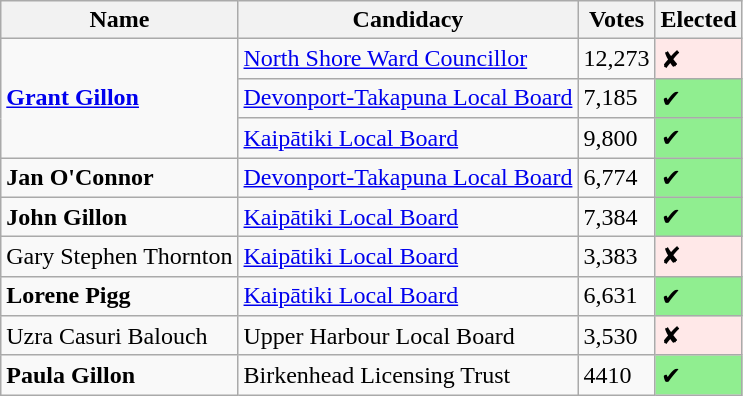<table class="wikitable sortable">
<tr>
<th>Name</th>
<th>Candidacy</th>
<th>Votes</th>
<th>Elected</th>
</tr>
<tr>
<td rowspan="3"><strong><a href='#'>Grant Gillon</a></strong></td>
<td><a href='#'>North Shore Ward Councillor</a></td>
<td>12,273</td>
<td bgcolor="#FFE8E8">✘</td>
</tr>
<tr>
<td><a href='#'>Devonport-Takapuna Local Board</a></td>
<td>7,185</td>
<td bgcolor="lightgreen">✔</td>
</tr>
<tr>
<td><a href='#'>Kaipātiki Local Board</a></td>
<td>9,800</td>
<td bgcolor="lightgreen">✔</td>
</tr>
<tr>
<td><strong>Jan O'Connor</strong></td>
<td><a href='#'>Devonport-Takapuna Local Board</a></td>
<td>6,774</td>
<td bgcolor="lightgreen">✔</td>
</tr>
<tr>
<td><strong>John Gillon</strong></td>
<td><a href='#'>Kaipātiki Local Board</a></td>
<td>7,384</td>
<td bgcolor="lightgreen">✔</td>
</tr>
<tr>
<td>Gary Stephen Thornton</td>
<td><a href='#'>Kaipātiki Local Board</a></td>
<td>3,383</td>
<td bgcolor="#FFE8E8">✘</td>
</tr>
<tr>
<td><strong>Lorene Pigg</strong></td>
<td><a href='#'>Kaipātiki Local Board</a></td>
<td>6,631</td>
<td bgcolor="lightgreen">✔</td>
</tr>
<tr>
<td>Uzra Casuri Balouch</td>
<td>Upper Harbour Local Board</td>
<td>3,530</td>
<td bgcolor="#FFE8E8">✘</td>
</tr>
<tr>
<td><strong>Paula Gillon</strong></td>
<td>Birkenhead Licensing Trust</td>
<td>4410</td>
<td bgcolor="lightgreen">✔</td>
</tr>
</table>
